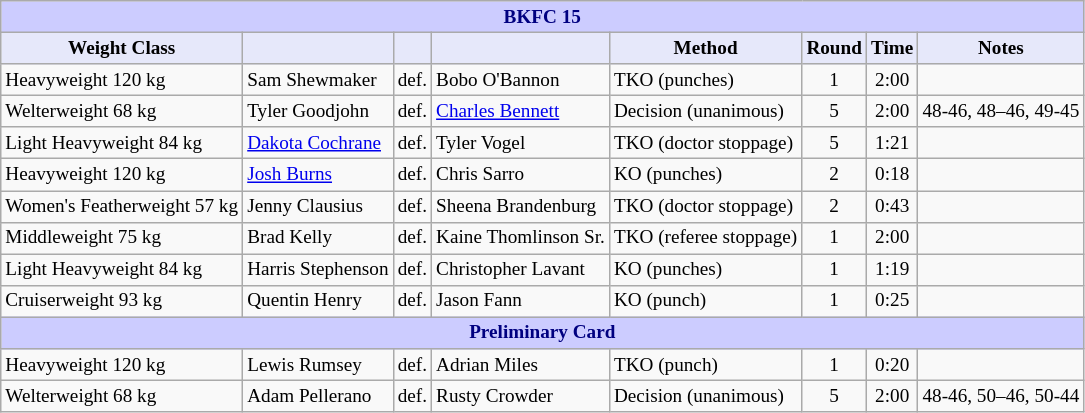<table class="wikitable" style="font-size: 80%;">
<tr>
<th colspan="8" style="background-color: #ccf; color: #000080; text-align: center;"><strong>BKFC 15</strong></th>
</tr>
<tr>
<th colspan="1" style="background-color: #E6E8FA; color: #000000; text-align: center;">Weight Class</th>
<th colspan="1" style="background-color: #E6E8FA; color: #000000; text-align: center;"></th>
<th colspan="1" style="background-color: #E6E8FA; color: #000000; text-align: center;"></th>
<th colspan="1" style="background-color: #E6E8FA; color: #000000; text-align: center;"></th>
<th colspan="1" style="background-color: #E6E8FA; color: #000000; text-align: center;">Method</th>
<th colspan="1" style="background-color: #E6E8FA; color: #000000; text-align: center;">Round</th>
<th colspan="1" style="background-color: #E6E8FA; color: #000000; text-align: center;">Time</th>
<th colspan="1" style="background-color: #E6E8FA; color: #000000; text-align: center;">Notes</th>
</tr>
<tr>
<td>Heavyweight 120 kg</td>
<td> Sam Shewmaker</td>
<td align=center>def.</td>
<td> Bobo O'Bannon</td>
<td>TKO (punches)</td>
<td align=center>1</td>
<td align=center>2:00</td>
<td></td>
</tr>
<tr>
<td>Welterweight 68 kg</td>
<td> Tyler Goodjohn</td>
<td align=center>def.</td>
<td> <a href='#'>Charles Bennett</a></td>
<td>Decision (unanimous)</td>
<td align=center>5</td>
<td align=center>2:00</td>
<td>48-46, 48–46, 49-45</td>
</tr>
<tr>
<td>Light Heavyweight 84 kg</td>
<td> <a href='#'>Dakota Cochrane</a></td>
<td align=center>def.</td>
<td> Tyler Vogel</td>
<td>TKO (doctor stoppage)</td>
<td align=center>5</td>
<td align=center>1:21</td>
<td></td>
</tr>
<tr>
<td>Heavyweight 120 kg</td>
<td> <a href='#'>Josh Burns</a></td>
<td align=center>def.</td>
<td> Chris Sarro</td>
<td>KO (punches)</td>
<td align=center>2</td>
<td align=center>0:18</td>
<td></td>
</tr>
<tr>
<td>Women's Featherweight 57 kg</td>
<td> Jenny Clausius</td>
<td align=center>def.</td>
<td> Sheena Brandenburg</td>
<td>TKO (doctor stoppage)</td>
<td align=center>2</td>
<td align=center>0:43</td>
<td></td>
</tr>
<tr>
<td>Middleweight 75 kg</td>
<td> Brad Kelly</td>
<td align=center>def.</td>
<td> Kaine Thomlinson Sr.</td>
<td>TKO (referee stoppage)</td>
<td align=center>1</td>
<td align=center>2:00</td>
<td></td>
</tr>
<tr>
<td>Light Heavyweight 84 kg</td>
<td> Harris Stephenson</td>
<td align=center>def.</td>
<td> Christopher Lavant</td>
<td>KO (punches)</td>
<td align=center>1</td>
<td align=center>1:19</td>
<td></td>
</tr>
<tr>
<td>Cruiserweight 93 kg</td>
<td> Quentin Henry</td>
<td align=center>def.</td>
<td> Jason Fann</td>
<td>KO (punch)</td>
<td align=center>1</td>
<td align=center>0:25</td>
<td></td>
</tr>
<tr>
<th colspan="8" style="background-color: #ccf; color: #000080; text-align: center;"><strong>Preliminary Card</strong></th>
</tr>
<tr>
<td>Heavyweight 120 kg</td>
<td> Lewis Rumsey</td>
<td align=center>def.</td>
<td> Adrian Miles</td>
<td>TKO (punch)</td>
<td align=center>1</td>
<td align=center>0:20</td>
<td></td>
</tr>
<tr>
<td>Welterweight 68 kg</td>
<td> Adam Pellerano</td>
<td align=center>def.</td>
<td> Rusty Crowder</td>
<td>Decision (unanimous)</td>
<td align=center>5</td>
<td align=center>2:00</td>
<td>48-46, 50–46, 50-44</td>
</tr>
</table>
